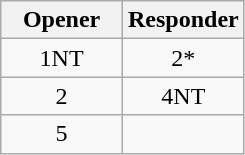<table class="wikitable">
<tr align=center>
<th width=50%>Opener</th>
<th width=50%>Responder</th>
</tr>
<tr align=center>
<td>1NT</td>
<td>2*</td>
</tr>
<tr align=center>
<td>2</td>
<td>4NT</td>
</tr>
<tr align=center>
<td>5</td>
<td></td>
</tr>
</table>
